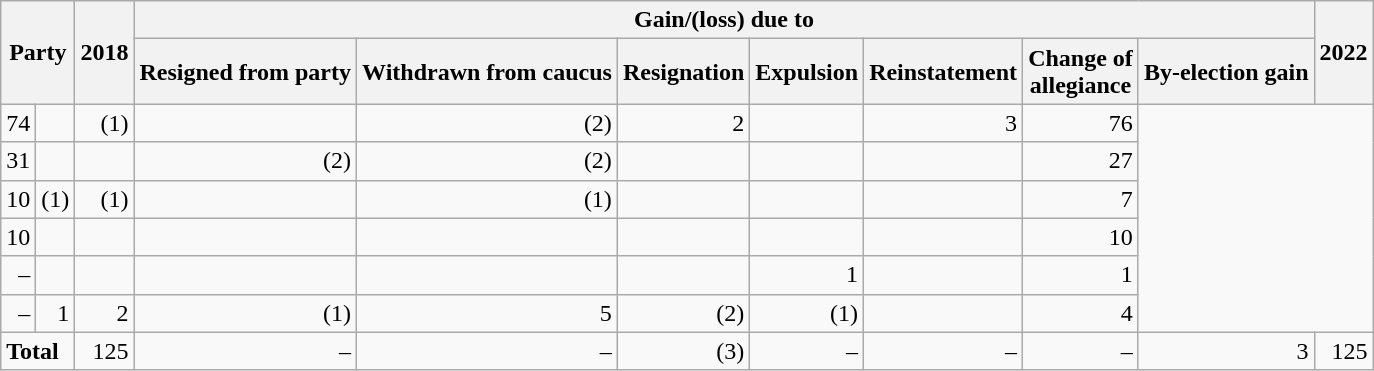<table class="wikitable" style="text-align:right">
<tr>
<th rowspan="2" colspan="2">Party</th>
<th rowspan="2">2018</th>
<th colspan="7">Gain/(loss) due to</th>
<th rowspan="2">2022</th>
</tr>
<tr>
<th>Resigned from party</th>
<th>Withdrawn from caucus</th>
<th>Resignation</th>
<th>Expulsion</th>
<th>Reinstatement</th>
<th>Change of<br>allegiance</th>
<th>By-election gain</th>
</tr>
<tr>
<td>74</td>
<td></td>
<td>(1)</td>
<td></td>
<td>(2)</td>
<td>2</td>
<td></td>
<td>3</td>
<td>76</td>
</tr>
<tr>
<td>31</td>
<td></td>
<td></td>
<td>(2)</td>
<td>(2)</td>
<td></td>
<td></td>
<td></td>
<td>27</td>
</tr>
<tr>
<td>10</td>
<td>(1)</td>
<td>(1)</td>
<td></td>
<td>(1)</td>
<td></td>
<td></td>
<td></td>
<td>7</td>
</tr>
<tr>
<td>10</td>
<td></td>
<td></td>
<td></td>
<td></td>
<td></td>
<td></td>
<td></td>
<td>10</td>
</tr>
<tr>
<td>–</td>
<td></td>
<td></td>
<td></td>
<td></td>
<td></td>
<td>1</td>
<td></td>
<td>1</td>
</tr>
<tr>
<td>–</td>
<td>1</td>
<td>2</td>
<td>(1)</td>
<td>5</td>
<td>(2)</td>
<td>(1)</td>
<td></td>
<td>4</td>
</tr>
<tr>
<td colspan="2" style="text-align:left;"><strong>Total</strong></td>
<td>125</td>
<td>–</td>
<td>–</td>
<td>(3)</td>
<td>–</td>
<td>–</td>
<td>–</td>
<td>3</td>
<td>125</td>
</tr>
</table>
